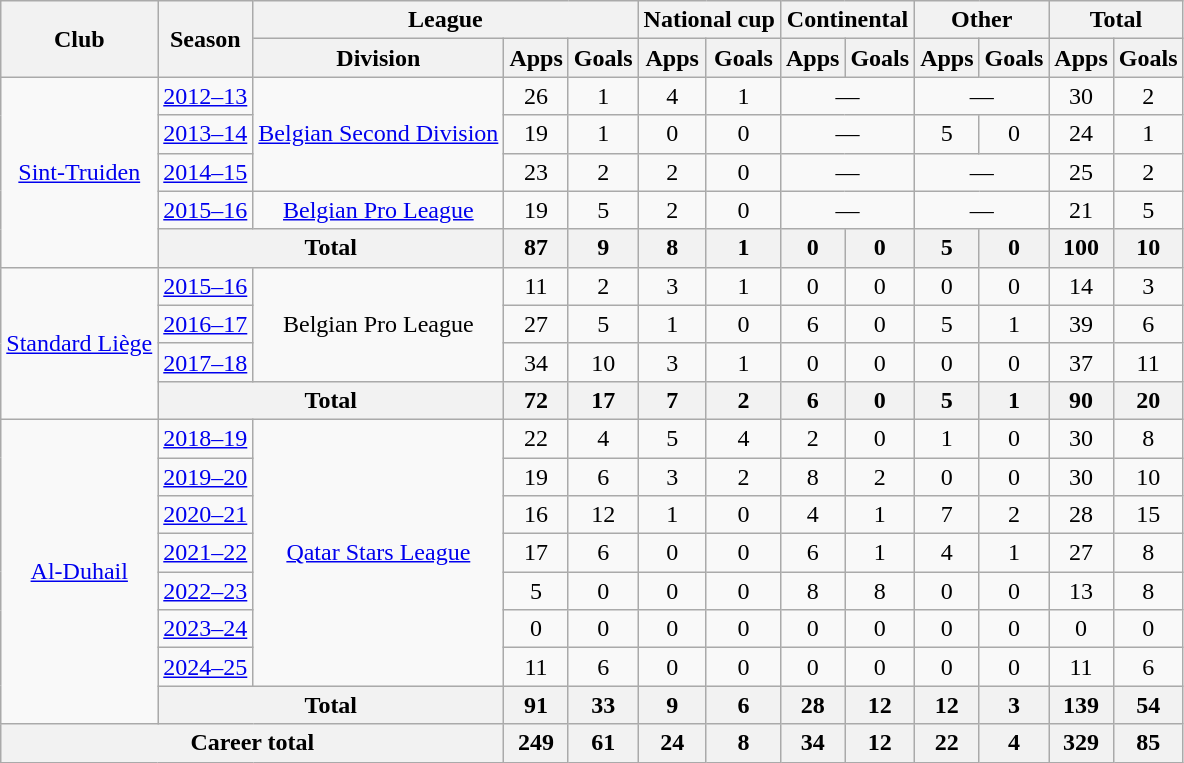<table class="wikitable" style="text-align: center;">
<tr>
<th rowspan="2">Club</th>
<th rowspan="2">Season</th>
<th colspan="3">League</th>
<th colspan="2">National cup</th>
<th colspan="2">Continental</th>
<th colspan="2">Other</th>
<th colspan="2">Total</th>
</tr>
<tr>
<th>Division</th>
<th>Apps</th>
<th>Goals</th>
<th>Apps</th>
<th>Goals</th>
<th>Apps</th>
<th>Goals</th>
<th>Apps</th>
<th>Goals</th>
<th>Apps</th>
<th>Goals</th>
</tr>
<tr>
<td rowspan="5"><a href='#'>Sint-Truiden</a></td>
<td><a href='#'>2012–13</a></td>
<td rowspan="3"><a href='#'>Belgian Second Division</a></td>
<td>26</td>
<td>1</td>
<td>4</td>
<td>1</td>
<td colspan="2">—</td>
<td colspan="2">—</td>
<td>30</td>
<td>2</td>
</tr>
<tr>
<td><a href='#'>2013–14</a></td>
<td>19</td>
<td>1</td>
<td>0</td>
<td>0</td>
<td colspan="2">—</td>
<td>5</td>
<td>0</td>
<td>24</td>
<td>1</td>
</tr>
<tr>
<td><a href='#'>2014–15</a></td>
<td>23</td>
<td>2</td>
<td>2</td>
<td>0</td>
<td colspan="2">—</td>
<td colspan="2">—</td>
<td>25</td>
<td>2</td>
</tr>
<tr>
<td><a href='#'>2015–16</a></td>
<td><a href='#'>Belgian Pro League</a></td>
<td>19</td>
<td>5</td>
<td>2</td>
<td>0</td>
<td colspan="2">—</td>
<td colspan="2">—</td>
<td>21</td>
<td>5</td>
</tr>
<tr>
<th colspan="2">Total</th>
<th>87</th>
<th>9</th>
<th>8</th>
<th>1</th>
<th>0</th>
<th>0</th>
<th>5</th>
<th>0</th>
<th>100</th>
<th>10</th>
</tr>
<tr>
<td rowspan="4"><a href='#'>Standard Liège</a></td>
<td><a href='#'>2015–16</a></td>
<td rowspan="3">Belgian Pro League</td>
<td>11</td>
<td>2</td>
<td>3</td>
<td>1</td>
<td>0</td>
<td>0</td>
<td>0</td>
<td>0</td>
<td>14</td>
<td>3</td>
</tr>
<tr>
<td><a href='#'>2016–17</a></td>
<td>27</td>
<td>5</td>
<td>1</td>
<td>0</td>
<td>6</td>
<td>0</td>
<td>5</td>
<td>1</td>
<td>39</td>
<td>6</td>
</tr>
<tr>
<td><a href='#'>2017–18</a></td>
<td>34</td>
<td>10</td>
<td>3</td>
<td>1</td>
<td>0</td>
<td>0</td>
<td>0</td>
<td>0</td>
<td>37</td>
<td>11</td>
</tr>
<tr>
<th colspan="2">Total</th>
<th>72</th>
<th>17</th>
<th>7</th>
<th>2</th>
<th>6</th>
<th>0</th>
<th>5</th>
<th>1</th>
<th>90</th>
<th>20</th>
</tr>
<tr>
<td rowspan="8"><a href='#'>Al-Duhail</a></td>
<td><a href='#'>2018–19</a></td>
<td rowspan="7"><a href='#'>Qatar Stars League</a></td>
<td>22</td>
<td>4</td>
<td>5</td>
<td>4</td>
<td>2</td>
<td>0</td>
<td>1</td>
<td>0</td>
<td>30</td>
<td>8</td>
</tr>
<tr>
<td><a href='#'>2019–20</a></td>
<td>19</td>
<td>6</td>
<td>3</td>
<td>2</td>
<td>8</td>
<td>2</td>
<td>0</td>
<td>0</td>
<td>30</td>
<td>10</td>
</tr>
<tr>
<td><a href='#'>2020–21</a></td>
<td>16</td>
<td>12</td>
<td>1</td>
<td>0</td>
<td>4</td>
<td>1</td>
<td>7</td>
<td>2</td>
<td>28</td>
<td>15</td>
</tr>
<tr>
<td><a href='#'>2021–22</a></td>
<td>17</td>
<td>6</td>
<td>0</td>
<td>0</td>
<td>6</td>
<td>1</td>
<td>4</td>
<td>1</td>
<td>27</td>
<td>8</td>
</tr>
<tr>
<td><a href='#'>2022–23</a></td>
<td>5</td>
<td>0</td>
<td>0</td>
<td>0</td>
<td>8</td>
<td>8</td>
<td>0</td>
<td>0</td>
<td>13</td>
<td>8</td>
</tr>
<tr>
<td><a href='#'>2023–24</a></td>
<td>0</td>
<td>0</td>
<td>0</td>
<td>0</td>
<td>0</td>
<td>0</td>
<td>0</td>
<td>0</td>
<td>0</td>
<td>0</td>
</tr>
<tr>
<td><a href='#'>2024–25</a></td>
<td>11</td>
<td>6</td>
<td>0</td>
<td>0</td>
<td>0</td>
<td>0</td>
<td>0</td>
<td>0</td>
<td>11</td>
<td>6</td>
</tr>
<tr>
<th colspan="2">Total</th>
<th>91</th>
<th>33</th>
<th>9</th>
<th>6</th>
<th>28</th>
<th>12</th>
<th>12</th>
<th>3</th>
<th>139</th>
<th>54</th>
</tr>
<tr>
<th colspan="3">Career total</th>
<th>249</th>
<th>61</th>
<th>24</th>
<th>8</th>
<th>34</th>
<th>12</th>
<th>22</th>
<th>4</th>
<th>329</th>
<th>85</th>
</tr>
</table>
